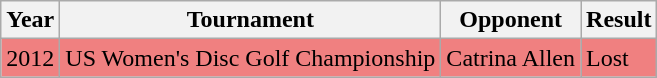<table class="wikitable">
<tr>
<th>Year</th>
<th>Tournament</th>
<th>Opponent</th>
<th>Result</th>
</tr>
<tr style="background:#f08080;">
<td>2012</td>
<td>US Women's Disc Golf Championship</td>
<td>Catrina Allen</td>
<td>Lost</td>
</tr>
</table>
